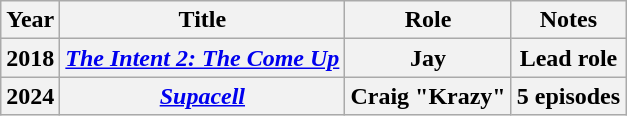<table class="wikitable sortable">
<tr>
<th>Year</th>
<th>Title</th>
<th>Role</th>
<th class="unsortable">Notes</th>
</tr>
<tr>
<th>2018</th>
<th><em><a href='#'>The Intent 2: The Come Up</a></em></th>
<th>Jay</th>
<th>Lead role</th>
</tr>
<tr>
<th>2024</th>
<th><em><a href='#'>Supacell</a></em></th>
<th>Craig "Krazy"</th>
<th>5 episodes</th>
</tr>
</table>
